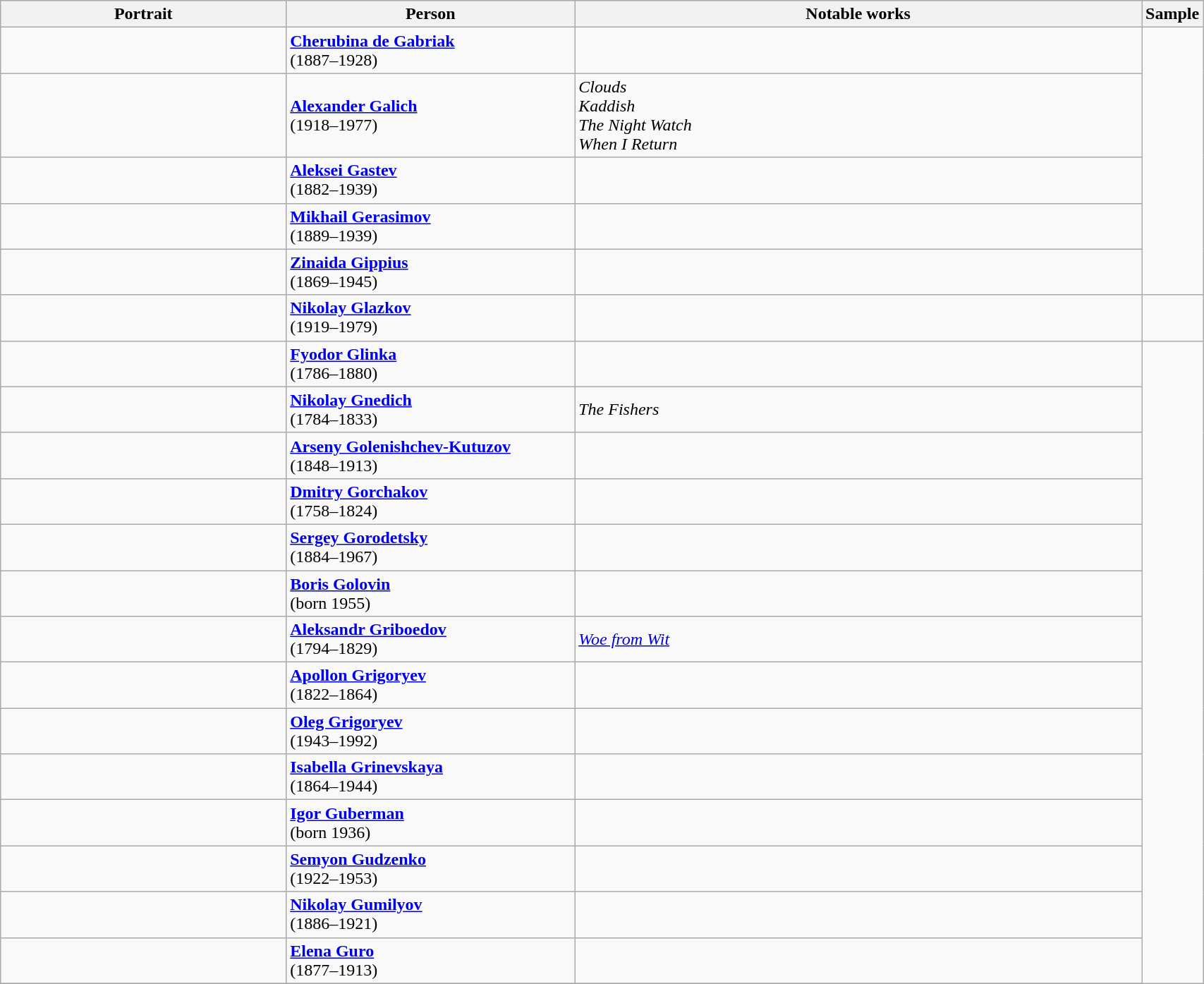<table class="wikitable" style="width:90%;">
<tr>
<th style="width:25%;">Portrait</th>
<th style="width:25%;">Person</th>
<th style="width:50%;">Notable works</th>
<th style="width:32%;">Sample</th>
</tr>
<tr>
<td align=center></td>
<td><strong><a href='#'>Cherubina de Gabriak</a></strong><br> (1887–1928)</td>
<td></td>
</tr>
<tr>
<td align=center></td>
<td><strong><a href='#'>Alexander Galich</a></strong><br> (1918–1977)</td>
<td><em>Clouds</em><br> <em>Kaddish</em><br> <em>The Night Watch</em><br><em>When I Return</em></td>
</tr>
<tr>
<td align=center></td>
<td><strong><a href='#'>Aleksei Gastev</a></strong><br> (1882–1939)</td>
<td></td>
</tr>
<tr>
<td align=center></td>
<td><strong><a href='#'>Mikhail Gerasimov</a></strong><br> (1889–1939)</td>
<td></td>
</tr>
<tr>
<td align=center></td>
<td><strong><a href='#'>Zinaida Gippius</a></strong><br> (1869–1945)</td>
<td></td>
</tr>
<tr>
<td align=center></td>
<td><strong><a href='#'>Nikolay Glazkov</a></strong><br> (1919–1979)</td>
<td></td>
<td></td>
</tr>
<tr>
<td align=center></td>
<td><strong><a href='#'>Fyodor Glinka</a></strong><br> (1786–1880)</td>
<td></td>
</tr>
<tr>
<td align=center></td>
<td><strong><a href='#'>Nikolay Gnedich</a></strong><br> (1784–1833)</td>
<td><em>The Fishers</em></td>
</tr>
<tr>
<td align=center></td>
<td><strong><a href='#'>Arseny Golenishchev-Kutuzov</a></strong><br> (1848–1913)</td>
<td></td>
</tr>
<tr>
<td align=center></td>
<td><strong><a href='#'>Dmitry Gorchakov</a></strong><br> (1758–1824)</td>
<td></td>
</tr>
<tr>
<td align=center></td>
<td><strong><a href='#'>Sergey Gorodetsky</a></strong><br> (1884–1967)</td>
<td></td>
</tr>
<tr>
<td align=center></td>
<td><strong><a href='#'>Boris Golovin</a></strong> <br>(born 1955)</td>
<td></td>
</tr>
<tr>
<td align=center></td>
<td><strong><a href='#'>Aleksandr Griboedov</a></strong><br> (1794–1829)</td>
<td><em><a href='#'>Woe from Wit</a></em></td>
</tr>
<tr>
<td align=center></td>
<td><strong><a href='#'>Apollon Grigoryev</a></strong> <br>(1822–1864)</td>
<td></td>
</tr>
<tr>
<td align=center></td>
<td><strong><a href='#'>Oleg Grigoryev</a></strong><br> (1943–1992)</td>
<td></td>
</tr>
<tr>
<td align=center></td>
<td><strong><a href='#'>Isabella Grinevskaya</a></strong><br>(1864–1944)</td>
<td></td>
</tr>
<tr>
<td></td>
<td><strong><a href='#'>Igor Guberman</a></strong> <br>(born 1936)</td>
<td></td>
</tr>
<tr>
<td align=center></td>
<td><strong><a href='#'>Semyon Gudzenko</a></strong> <br>(1922–1953)</td>
<td></td>
</tr>
<tr>
<td align=center></td>
<td><strong><a href='#'>Nikolay Gumilyov</a></strong><br> (1886–1921)</td>
<td></td>
</tr>
<tr>
<td align=center></td>
<td><strong><a href='#'>Elena Guro</a></strong><br> (1877–1913)</td>
<td></td>
</tr>
<tr>
</tr>
</table>
